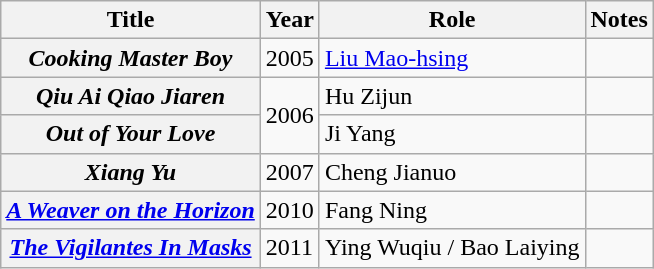<table class="wikitable plainrowheaders sortable">
<tr>
<th scope="col">Title</th>
<th scope="col">Year</th>
<th scope="col">Role</th>
<th scope="col" class="unsortable">Notes</th>
</tr>
<tr>
<th scope="row"><em>Cooking Master Boy</em></th>
<td>2005</td>
<td><a href='#'>Liu Mao-hsing</a></td>
<td></td>
</tr>
<tr>
<th scope="row"><em>Qiu Ai Qiao Jiaren</em></th>
<td rowspan=2>2006</td>
<td>Hu Zijun</td>
<td></td>
</tr>
<tr>
<th scope="row"><em>Out of Your Love</em></th>
<td>Ji Yang</td>
<td></td>
</tr>
<tr>
<th scope="row"><em>Xiang Yu</em></th>
<td>2007</td>
<td>Cheng Jianuo</td>
<td></td>
</tr>
<tr>
<th scope="row"><em><a href='#'>A Weaver on the Horizon</a></em></th>
<td>2010</td>
<td>Fang Ning</td>
<td></td>
</tr>
<tr>
<th scope="row"><em><a href='#'>The Vigilantes In Masks</a></em></th>
<td>2011</td>
<td>Ying Wuqiu / Bao Laiying</td>
<td></td>
</tr>
</table>
